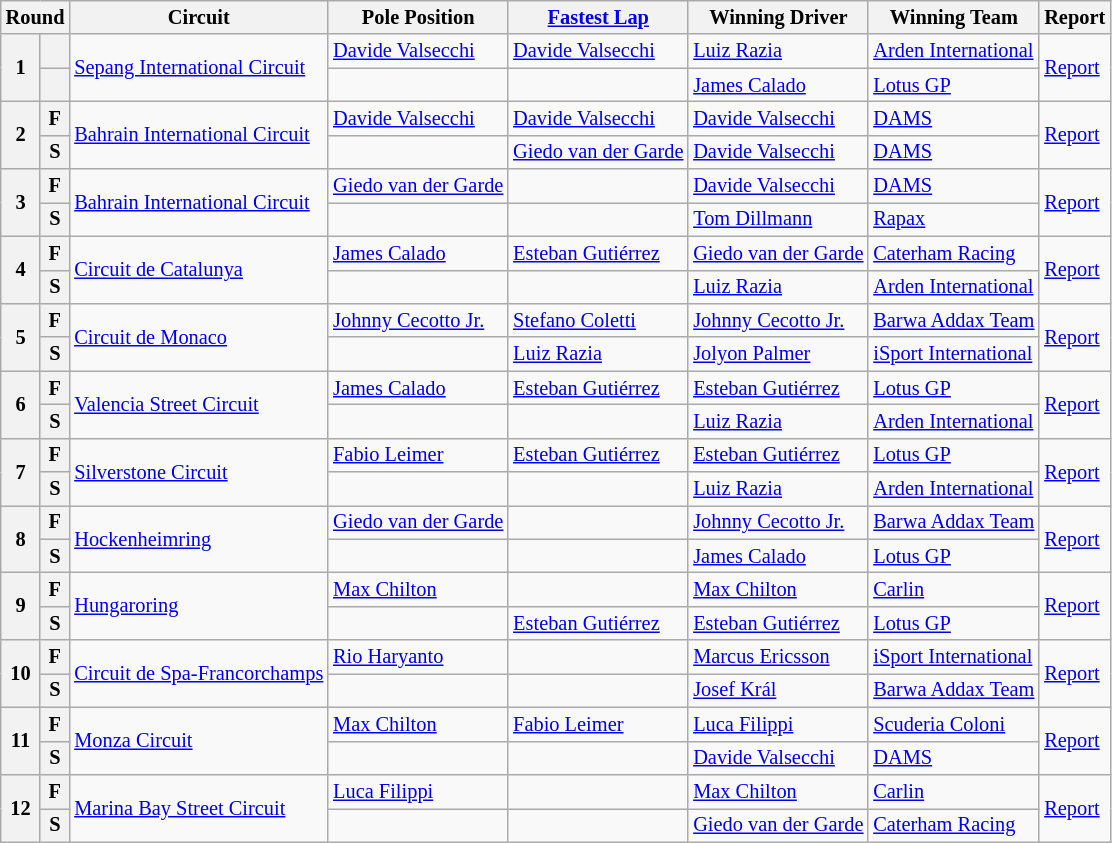<table class="wikitable" style="font-size: 85%;">
<tr>
<th colspan=2>Round</th>
<th>Circuit</th>
<th>Pole Position</th>
<th><a href='#'>Fastest Lap</a></th>
<th>Winning Driver</th>
<th>Winning Team</th>
<th>Report</th>
</tr>
<tr>
<th rowspan=2>1</th>
<th></th>
<td rowspan=2> <a href='#'>Sepang International Circuit</a></td>
<td> <a href='#'>Davide Valsecchi</a></td>
<td> <a href='#'>Davide Valsecchi</a></td>
<td> <a href='#'>Luiz Razia</a></td>
<td> <a href='#'>Arden International</a></td>
<td rowspan=2><a href='#'>Report</a></td>
</tr>
<tr>
<th></th>
<td></td>
<td> </td>
<td> <a href='#'>James Calado</a></td>
<td> <a href='#'>Lotus GP</a></td>
</tr>
<tr>
<th rowspan=2>2</th>
<th>F</th>
<td rowspan=2> <a href='#'>Bahrain International Circuit</a></td>
<td> <a href='#'>Davide Valsecchi</a></td>
<td> <a href='#'>Davide Valsecchi</a></td>
<td> <a href='#'>Davide Valsecchi</a></td>
<td> <a href='#'>DAMS</a></td>
<td rowspan=2><a href='#'>Report</a></td>
</tr>
<tr>
<th>S</th>
<td></td>
<td> <a href='#'>Giedo van der Garde</a></td>
<td> <a href='#'>Davide Valsecchi</a></td>
<td> <a href='#'>DAMS</a></td>
</tr>
<tr>
<th rowspan=2>3</th>
<th>F</th>
<td rowspan=2> <a href='#'>Bahrain International Circuit</a></td>
<td> <a href='#'>Giedo van der Garde</a></td>
<td> </td>
<td> <a href='#'>Davide Valsecchi</a></td>
<td> <a href='#'>DAMS</a></td>
<td rowspan=2><a href='#'>Report</a></td>
</tr>
<tr>
<th>S</th>
<td></td>
<td> </td>
<td> <a href='#'>Tom Dillmann</a></td>
<td> <a href='#'>Rapax</a></td>
</tr>
<tr>
<th rowspan=2>4</th>
<th>F</th>
<td rowspan=2> <a href='#'>Circuit de Catalunya</a></td>
<td> <a href='#'>James Calado</a></td>
<td> <a href='#'>Esteban Gutiérrez</a></td>
<td> <a href='#'>Giedo van der Garde</a></td>
<td> <a href='#'>Caterham Racing</a></td>
<td rowspan=2><a href='#'>Report</a></td>
</tr>
<tr>
<th>S</th>
<td></td>
<td> </td>
<td> <a href='#'>Luiz Razia</a></td>
<td> <a href='#'>Arden International</a></td>
</tr>
<tr>
<th rowspan=2>5</th>
<th>F</th>
<td rowspan=2> <a href='#'>Circuit de Monaco</a></td>
<td> <a href='#'>Johnny Cecotto Jr.</a></td>
<td> <a href='#'>Stefano Coletti</a></td>
<td> <a href='#'>Johnny Cecotto Jr.</a></td>
<td> <a href='#'>Barwa Addax Team</a></td>
<td rowspan=2><a href='#'>Report</a></td>
</tr>
<tr>
<th>S</th>
<td></td>
<td> <a href='#'>Luiz Razia</a></td>
<td> <a href='#'>Jolyon Palmer</a></td>
<td> <a href='#'>iSport International</a></td>
</tr>
<tr>
<th rowspan=2>6</th>
<th>F</th>
<td rowspan=2> <a href='#'>Valencia Street Circuit</a></td>
<td> <a href='#'>James Calado</a></td>
<td> <a href='#'>Esteban Gutiérrez</a></td>
<td> <a href='#'>Esteban Gutiérrez</a></td>
<td> <a href='#'>Lotus GP</a></td>
<td rowspan=2><a href='#'>Report</a></td>
</tr>
<tr>
<th>S</th>
<td></td>
<td> </td>
<td> <a href='#'>Luiz Razia</a></td>
<td> <a href='#'>Arden International</a></td>
</tr>
<tr>
<th rowspan=2>7</th>
<th>F</th>
<td rowspan=2> <a href='#'>Silverstone Circuit</a></td>
<td> <a href='#'>Fabio Leimer</a></td>
<td> <a href='#'>Esteban Gutiérrez</a></td>
<td> <a href='#'>Esteban Gutiérrez</a></td>
<td> <a href='#'>Lotus GP</a></td>
<td rowspan=2><a href='#'>Report</a></td>
</tr>
<tr>
<th>S</th>
<td></td>
<td> </td>
<td> <a href='#'>Luiz Razia</a></td>
<td> <a href='#'>Arden International</a></td>
</tr>
<tr>
<th rowspan=2>8</th>
<th>F</th>
<td rowspan=2> <a href='#'>Hockenheimring</a></td>
<td> <a href='#'>Giedo van der Garde</a></td>
<td> </td>
<td> <a href='#'>Johnny Cecotto Jr.</a></td>
<td> <a href='#'>Barwa Addax Team</a></td>
<td rowspan=2><a href='#'>Report</a></td>
</tr>
<tr>
<th>S</th>
<td></td>
<td> </td>
<td> <a href='#'>James Calado</a></td>
<td> <a href='#'>Lotus GP</a></td>
</tr>
<tr>
<th rowspan=2>9</th>
<th>F</th>
<td rowspan=2> <a href='#'>Hungaroring</a></td>
<td> <a href='#'>Max Chilton</a></td>
<td> </td>
<td> <a href='#'>Max Chilton</a></td>
<td> <a href='#'>Carlin</a></td>
<td rowspan=2><a href='#'>Report</a></td>
</tr>
<tr>
<th>S</th>
<td></td>
<td> <a href='#'>Esteban Gutiérrez</a></td>
<td> <a href='#'>Esteban Gutiérrez</a></td>
<td> <a href='#'>Lotus GP</a></td>
</tr>
<tr>
<th rowspan=2>10</th>
<th>F</th>
<td rowspan=2> <a href='#'>Circuit de Spa-Francorchamps</a></td>
<td> <a href='#'>Rio Haryanto</a></td>
<td> </td>
<td> <a href='#'>Marcus Ericsson</a></td>
<td> <a href='#'>iSport International</a></td>
<td rowspan=2><a href='#'>Report</a></td>
</tr>
<tr>
<th>S</th>
<td></td>
<td> </td>
<td> <a href='#'>Josef Král</a></td>
<td> <a href='#'>Barwa Addax Team</a></td>
</tr>
<tr>
<th rowspan=2>11</th>
<th>F</th>
<td rowspan=2> <a href='#'>Monza Circuit</a></td>
<td> <a href='#'>Max Chilton</a></td>
<td> <a href='#'>Fabio Leimer</a></td>
<td> <a href='#'>Luca Filippi</a></td>
<td> <a href='#'>Scuderia Coloni</a></td>
<td rowspan=2><a href='#'>Report</a></td>
</tr>
<tr>
<th>S</th>
<td></td>
<td> </td>
<td> <a href='#'>Davide Valsecchi</a></td>
<td> <a href='#'>DAMS</a></td>
</tr>
<tr>
<th rowspan=2>12</th>
<th>F</th>
<td rowspan=2> <a href='#'>Marina Bay Street Circuit</a></td>
<td> <a href='#'>Luca Filippi</a></td>
<td> </td>
<td> <a href='#'>Max Chilton</a></td>
<td> <a href='#'>Carlin</a></td>
<td rowspan=2><a href='#'>Report</a></td>
</tr>
<tr>
<th>S</th>
<td></td>
<td> </td>
<td> <a href='#'>Giedo van der Garde</a></td>
<td> <a href='#'>Caterham Racing</a></td>
</tr>
</table>
